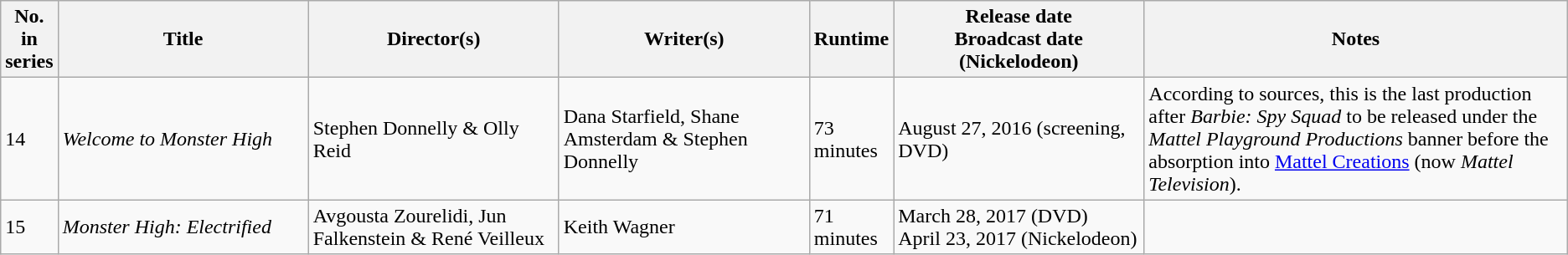<table class="wikitable sortable">
<tr>
<th style="width: 1em;">No. in series</th>
<th style="width: 12em;">Title</th>
<th style="width: 12em;">Director(s)</th>
<th style="width: 12em;">Writer(s)</th>
<th style="width: 3em;">Runtime</th>
<th style="width: 12em;">Release date<br>Broadcast date (Nickelodeon)</th>
<th>Notes</th>
</tr>
<tr>
<td>14</td>
<td><em>Welcome to Monster High</em></td>
<td>Stephen Donnelly & Olly Reid</td>
<td>Dana Starfield, Shane Amsterdam & Stephen Donnelly</td>
<td>73 minutes</td>
<td>August 27, 2016 (screening, DVD)</td>
<td>According to sources, this is the last production after <em>Barbie: Spy Squad</em> to be released under the <em>Mattel Playground Productions</em> banner before the absorption into <a href='#'>Mattel Creations</a> (now <em>Mattel Television</em>).</td>
</tr>
<tr>
<td>15</td>
<td><em>Monster High: Electrified</em></td>
<td>Avgousta Zourelidi, Jun Falkenstein & René Veilleux</td>
<td>Keith Wagner</td>
<td>71 minutes</td>
<td>March 28, 2017 (DVD)<br>April 23, 2017 (Nickelodeon)</td>
<td></td>
</tr>
</table>
